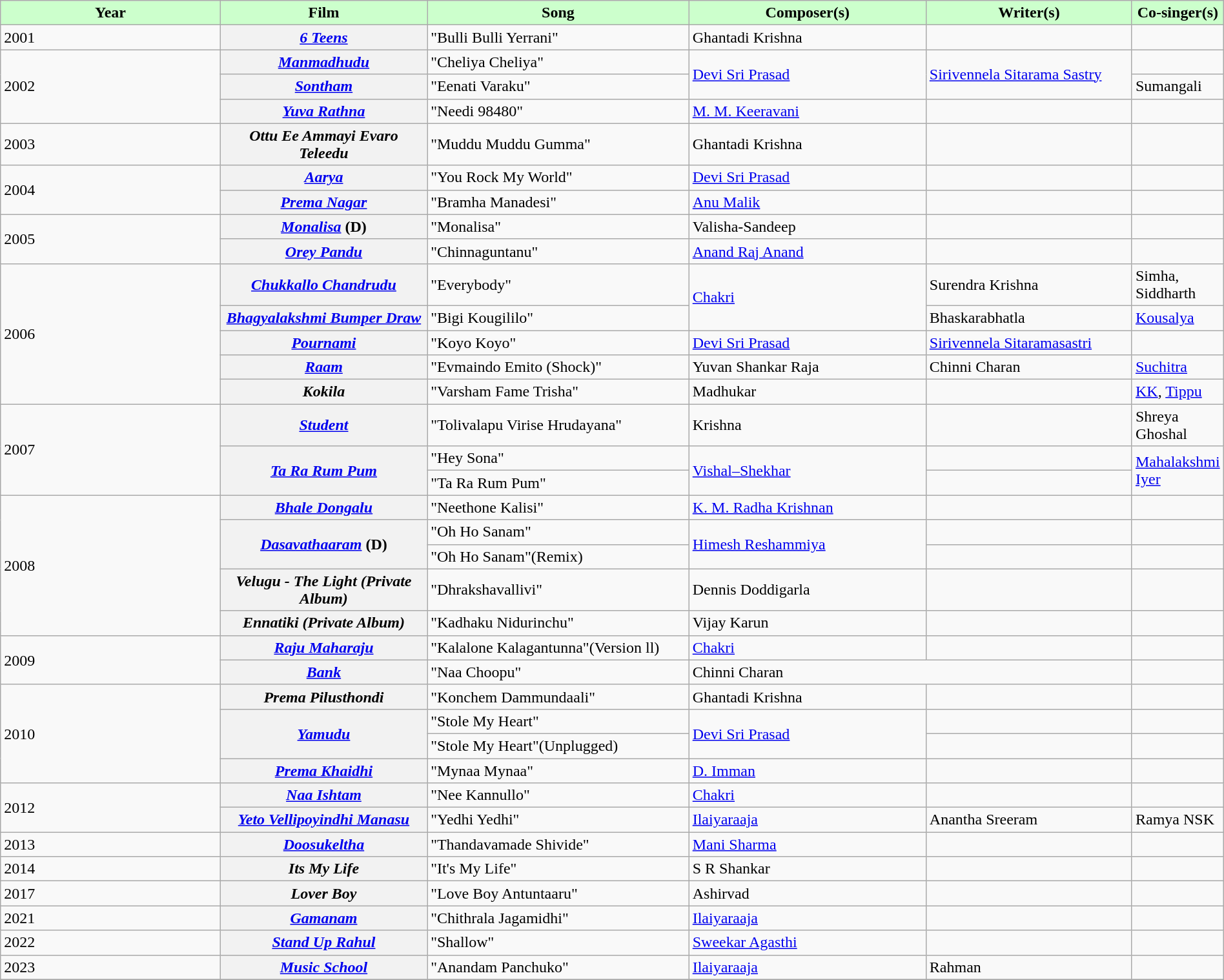<table class="wikitable plainrowheaders" style="width:100%;" textcolor:#000;">
<tr style="background:#cfc; text-align:center;">
<td scope="col" style="width:20%;"><strong>Year</strong></td>
<td scope="col" style="width:18%;"><strong>Film</strong></td>
<td scope="col" style="width:23%;"><strong>Song</strong></td>
<td scope="col" style="width:21%;"><strong>Composer(s)</strong></td>
<td scope="col" style="width:21%;"><strong>Writer(s)</strong></td>
<td scope="col" style="width:21%;"><strong>Co-singer(s)</strong></td>
</tr>
<tr>
<td>2001</td>
<th><em><a href='#'>6 Teens</a></em></th>
<td>"Bulli Bulli Yerrani"</td>
<td>Ghantadi Krishna</td>
<td></td>
<td></td>
</tr>
<tr>
<td rowspan="3">2002</td>
<th><em><a href='#'>Manmadhudu</a></em></th>
<td>"Cheliya Cheliya"</td>
<td rowspan="2"><a href='#'>Devi Sri Prasad</a></td>
<td rowspan="2"><a href='#'>Sirivennela Sitarama Sastry</a></td>
<td></td>
</tr>
<tr>
<th><em><a href='#'>Sontham</a></em></th>
<td>"Eenati Varaku"</td>
<td>Sumangali</td>
</tr>
<tr>
<th><em><a href='#'>Yuva Rathna</a></em></th>
<td>"Needi 98480"</td>
<td><a href='#'>M. M. Keeravani</a></td>
<td></td>
<td></td>
</tr>
<tr>
<td>2003</td>
<th><em>Ottu Ee Ammayi Evaro Teleedu</em></th>
<td>"Muddu Muddu Gumma"</td>
<td>Ghantadi Krishna</td>
<td></td>
<td></td>
</tr>
<tr>
<td rowspan="2">2004</td>
<th><em><a href='#'>Aarya</a></em></th>
<td>"You Rock My World"</td>
<td><a href='#'>Devi Sri Prasad</a></td>
<td></td>
<td></td>
</tr>
<tr>
<th><em><a href='#'>Prema Nagar</a></em></th>
<td>"Bramha Manadesi"</td>
<td><a href='#'>Anu Malik</a></td>
<td></td>
<td></td>
</tr>
<tr>
<td rowspan="2">2005</td>
<th><em><a href='#'>Monalisa</a></em> (D)</th>
<td>"Monalisa"</td>
<td>Valisha-Sandeep</td>
<td></td>
<td></td>
</tr>
<tr>
<th><em><a href='#'>Orey Pandu</a></em></th>
<td>"Chinnaguntanu"</td>
<td><a href='#'>Anand Raj Anand</a></td>
<td></td>
<td></td>
</tr>
<tr>
<td rowspan="5">2006</td>
<th><em><a href='#'>Chukkallo Chandrudu</a></em></th>
<td>"Everybody"</td>
<td rowspan="2"><a href='#'>Chakri</a></td>
<td>Surendra Krishna</td>
<td>Simha, Siddharth</td>
</tr>
<tr>
<th><em><a href='#'>Bhagyalakshmi Bumper Draw</a></em></th>
<td>"Bigi Kougililo"</td>
<td>Bhaskarabhatla</td>
<td><a href='#'>Kousalya</a></td>
</tr>
<tr>
<th><em><a href='#'>Pournami</a></em></th>
<td>"Koyo Koyo"</td>
<td><a href='#'>Devi Sri Prasad</a></td>
<td><a href='#'>Sirivennela Sitaramasastri</a></td>
<td></td>
</tr>
<tr>
<th><em><a href='#'>Raam</a></em></th>
<td>"Evmaindo Emito (Shock)"</td>
<td>Yuvan Shankar Raja</td>
<td>Chinni Charan</td>
<td><a href='#'>Suchitra</a></td>
</tr>
<tr>
<th><em>Kokila</em></th>
<td>"Varsham Fame Trisha"</td>
<td>Madhukar</td>
<td></td>
<td><a href='#'>KK</a>, <a href='#'>Tippu</a></td>
</tr>
<tr>
<td rowspan="3">2007</td>
<th><em><a href='#'>Student</a></em></th>
<td>"Tolivalapu Virise Hrudayana"</td>
<td>Krishna</td>
<td></td>
<td>Shreya Ghoshal</td>
</tr>
<tr>
<th rowspan="2"><em><a href='#'>Ta Ra Rum Pum</a></em></th>
<td>"Hey Sona"</td>
<td rowspan="2"><a href='#'>Vishal–Shekhar</a></td>
<td></td>
<td rowspan="2"><a href='#'>Mahalakshmi Iyer</a></td>
</tr>
<tr>
<td>"Ta Ra Rum Pum"</td>
<td></td>
</tr>
<tr>
<td rowspan="5">2008</td>
<th><em><a href='#'>Bhale Dongalu</a></em></th>
<td>"Neethone Kalisi"</td>
<td><a href='#'>K. M. Radha Krishnan</a></td>
<td></td>
<td></td>
</tr>
<tr>
<th rowspan="2"><em><a href='#'>Dasavathaaram</a></em> (D)</th>
<td>"Oh Ho Sanam"</td>
<td rowspan="2"><a href='#'>Himesh Reshammiya</a></td>
<td></td>
<td></td>
</tr>
<tr>
<td>"Oh Ho Sanam"(Remix)</td>
<td></td>
<td></td>
</tr>
<tr>
<th><em>Velugu - The Light (Private Album)</em></th>
<td>"Dhrakshavallivi"</td>
<td>Dennis Doddigarla</td>
<td></td>
<td></td>
</tr>
<tr>
<th><em>Ennatiki (Private Album)</em></th>
<td>"Kadhaku Nidurinchu"</td>
<td>Vijay Karun</td>
<td></td>
<td></td>
</tr>
<tr>
<td rowspan=2>2009</td>
<th><em><a href='#'>Raju Maharaju</a></em></th>
<td>"Kalalone Kalagantunna"(Version ll)</td>
<td><a href='#'>Chakri</a></td>
<td></td>
<td></td>
</tr>
<tr>
<th><em><a href='#'>Bank</a></em></th>
<td>"Naa Choopu"</td>
<td colspan="2">Chinni Charan</td>
<td></td>
</tr>
<tr>
<td rowspan="4">2010</td>
<th><em>Prema Pilusthondi</em></th>
<td>"Konchem Dammundaali"</td>
<td>Ghantadi Krishna</td>
<td></td>
<td></td>
</tr>
<tr>
<th rowspan="2"><em><a href='#'>Yamudu</a></em></th>
<td>"Stole My Heart"</td>
<td rowspan="2"><a href='#'>Devi Sri Prasad</a></td>
<td></td>
<td></td>
</tr>
<tr>
<td>"Stole My Heart"(Unplugged)</td>
<td></td>
<td></td>
</tr>
<tr>
<th><em><a href='#'>Prema Khaidhi</a></em></th>
<td>"Mynaa Mynaa"</td>
<td><a href='#'>D. Imman</a></td>
<td></td>
<td></td>
</tr>
<tr>
<td rowspan="2">2012</td>
<th><em><a href='#'>Naa Ishtam</a></em></th>
<td>"Nee Kannullo"</td>
<td><a href='#'>Chakri</a></td>
<td></td>
<td></td>
</tr>
<tr>
<th><em><a href='#'>Yeto Vellipoyindhi Manasu</a></em></th>
<td>"Yedhi Yedhi"</td>
<td><a href='#'>Ilaiyaraaja</a></td>
<td>Anantha Sreeram</td>
<td>Ramya NSK</td>
</tr>
<tr>
<td>2013</td>
<th><em><a href='#'>Doosukeltha</a></em></th>
<td>"Thandavamade Shivide"</td>
<td><a href='#'>Mani Sharma</a></td>
<td></td>
<td></td>
</tr>
<tr>
<td>2014</td>
<th><em>Its My Life</em></th>
<td>"It's My Life"</td>
<td>S R Shankar</td>
<td></td>
<td></td>
</tr>
<tr>
<td>2017</td>
<th><em>Lover Boy</em></th>
<td>"Love Boy Antuntaaru"</td>
<td>Ashirvad</td>
<td></td>
<td></td>
</tr>
<tr>
<td>2021</td>
<th><a href='#'><em>Gamanam</em></a></th>
<td>"Chithrala Jagamidhi"</td>
<td><a href='#'>Ilaiyaraaja</a></td>
<td></td>
<td></td>
</tr>
<tr>
<td>2022</td>
<th><em><a href='#'>Stand Up Rahul</a></em></th>
<td>"Shallow"</td>
<td><a href='#'>Sweekar Agasthi</a></td>
<td></td>
<td></td>
</tr>
<tr>
<td>2023</td>
<th><em><a href='#'>Music School</a></em></th>
<td>"Anandam Panchuko"</td>
<td><a href='#'>Ilaiyaraaja</a></td>
<td>Rahman</td>
<td></td>
</tr>
<tr>
</tr>
</table>
